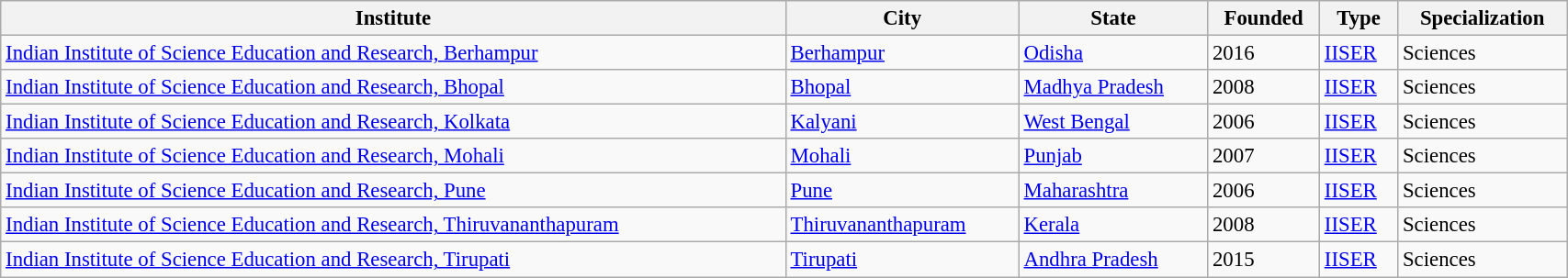<table class="wikitable sortable" style="width:90%; font-size:95%">
<tr align=center>
<th>Institute</th>
<th>City</th>
<th>State</th>
<th>Founded</th>
<th>Type</th>
<th>Specialization</th>
</tr>
<tr>
<td><a href='#'>Indian Institute of Science Education and Research, Berhampur</a></td>
<td><a href='#'>Berhampur</a></td>
<td><a href='#'>Odisha</a></td>
<td>2016</td>
<td><a href='#'>IISER</a></td>
<td>Sciences</td>
</tr>
<tr>
<td><a href='#'>Indian Institute of Science Education and Research, Bhopal</a></td>
<td><a href='#'>Bhopal</a></td>
<td><a href='#'>Madhya Pradesh</a></td>
<td>2008</td>
<td><a href='#'>IISER</a></td>
<td>Sciences</td>
</tr>
<tr>
<td><a href='#'>Indian Institute of Science Education and Research, Kolkata</a></td>
<td><a href='#'>Kalyani</a></td>
<td><a href='#'>West Bengal</a></td>
<td>2006</td>
<td><a href='#'>IISER</a></td>
<td>Sciences</td>
</tr>
<tr>
<td><a href='#'>Indian Institute of Science Education and Research, Mohali</a></td>
<td><a href='#'>Mohali</a></td>
<td><a href='#'>Punjab</a></td>
<td>2007</td>
<td><a href='#'>IISER</a></td>
<td>Sciences</td>
</tr>
<tr>
<td><a href='#'>Indian Institute of Science Education and Research, Pune</a></td>
<td><a href='#'>Pune</a></td>
<td><a href='#'>Maharashtra</a></td>
<td>2006</td>
<td><a href='#'>IISER</a></td>
<td>Sciences</td>
</tr>
<tr>
<td><a href='#'>Indian Institute of Science Education and Research, Thiruvananthapuram</a></td>
<td><a href='#'>Thiruvananthapuram</a></td>
<td><a href='#'>Kerala</a></td>
<td>2008</td>
<td><a href='#'>IISER</a></td>
<td>Sciences</td>
</tr>
<tr>
<td><a href='#'>Indian Institute of Science Education and Research, Tirupati</a></td>
<td><a href='#'>Tirupati</a></td>
<td><a href='#'>Andhra Pradesh</a></td>
<td>2015</td>
<td><a href='#'>IISER</a></td>
<td>Sciences</td>
</tr>
</table>
